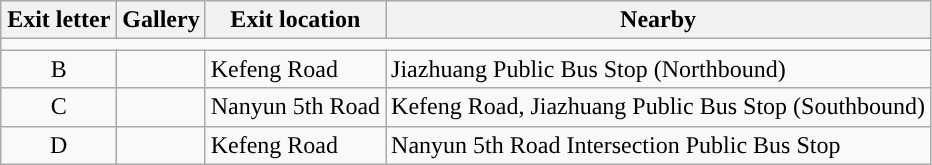<table class="wikitable">
<tr>
<th colspan=2 style="width:70px">Exit letter</th>
<th>Gallery</th>
<th>Exit location</th>
<th>Nearby</th>
</tr>
<tr style="background:#">
<td colspan = "6"></td>
</tr>
<tr>
<td colspan=2 align=center>B</td>
<td></td>
<td>Kefeng Road</td>
<td>Jiazhuang Public Bus Stop (Northbound)</td>
</tr>
<tr>
<td colspan=2 align=center>C</td>
<td></td>
<td>Nanyun 5th Road</td>
<td>Kefeng Road, Jiazhuang Public Bus Stop (Southbound)</td>
</tr>
<tr>
<td colspan=2 align=center>D</td>
<td></td>
<td>Kefeng Road</td>
<td>Nanyun 5th Road Intersection Public Bus Stop</td>
</tr>
</table>
